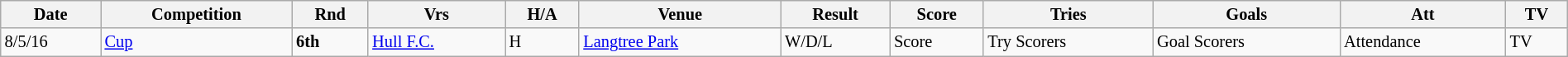<table class="wikitable"  style="font-size:85%; width:100%;">
<tr>
<th>Date</th>
<th>Competition</th>
<th>Rnd</th>
<th>Vrs</th>
<th>H/A</th>
<th>Venue</th>
<th>Result</th>
<th>Score</th>
<th>Tries</th>
<th>Goals</th>
<th>Att</th>
<th>TV</th>
</tr>
<tr>
<td>8/5/16</td>
<td><a href='#'>Cup</a></td>
<td><strong>6th</strong></td>
<td><a href='#'>Hull F.C.</a></td>
<td>H</td>
<td><a href='#'>Langtree Park</a></td>
<td>W/D/L</td>
<td>Score</td>
<td>Try Scorers</td>
<td>Goal Scorers</td>
<td>Attendance</td>
<td>TV</td>
</tr>
</table>
